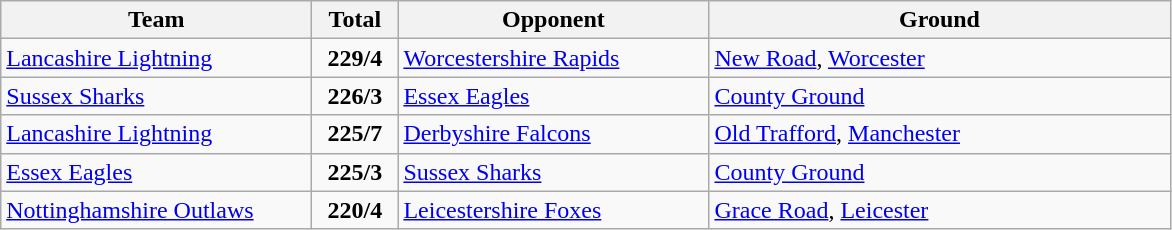<table class="wikitable">
<tr>
<th width=200>Team</th>
<th width=50>Total</th>
<th width=200>Opponent</th>
<th width=300>Ground</th>
</tr>
<tr>
<td><a href='#'>Lancashire Lightning</a></td>
<td style="text-align:center;"><strong>229/4</strong></td>
<td><a href='#'>Worcestershire Rapids</a></td>
<td><a href='#'>New Road</a>, <a href='#'>Worcester</a></td>
</tr>
<tr>
<td><a href='#'>Sussex Sharks</a></td>
<td style="text-align:center;"><strong>226/3</strong></td>
<td><a href='#'>Essex Eagles</a></td>
<td><a href='#'>County Ground</a></td>
</tr>
<tr>
<td><a href='#'>Lancashire Lightning</a></td>
<td style="text-align:center;"><strong>225/7</strong></td>
<td><a href='#'>Derbyshire Falcons</a></td>
<td><a href='#'>Old Trafford</a>, <a href='#'>Manchester</a></td>
</tr>
<tr>
<td><a href='#'>Essex Eagles</a></td>
<td style="text-align:center;"><strong>225/3</strong></td>
<td><a href='#'>Sussex Sharks</a></td>
<td><a href='#'>County Ground</a></td>
</tr>
<tr>
<td><a href='#'>Nottinghamshire Outlaws</a></td>
<td style="text-align:center;"><strong>220/4</strong></td>
<td><a href='#'>Leicestershire Foxes</a></td>
<td><a href='#'>Grace Road</a>, <a href='#'>Leicester</a></td>
</tr>
</table>
